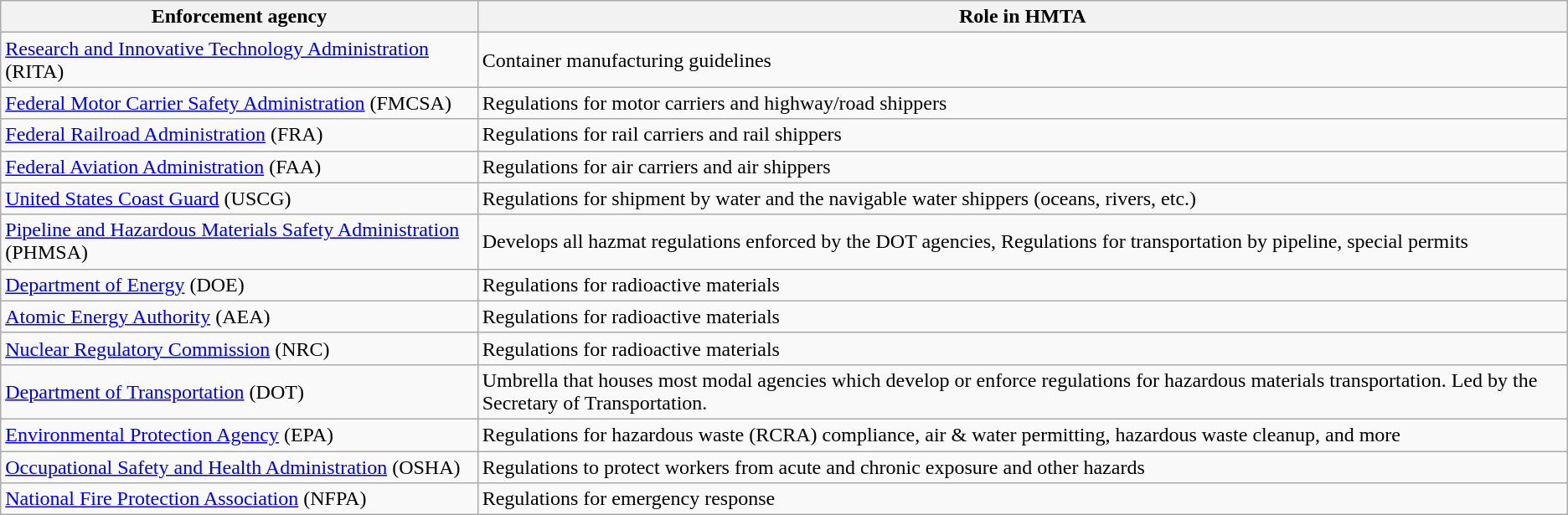<table class="wikitable">
<tr>
<th>Enforcement agency</th>
<th>Role in HMTA</th>
</tr>
<tr>
<td><a href='#'>Research and Innovative Technology Administration</a> (RITA)</td>
<td>Container manufacturing guidelines</td>
</tr>
<tr>
<td><a href='#'>Federal Motor Carrier Safety Administration</a> (FMCSA)</td>
<td>Regulations for motor carriers and highway/road shippers</td>
</tr>
<tr>
<td><a href='#'>Federal Railroad Administration</a> (FRA)</td>
<td>Regulations for rail carriers and rail shippers</td>
</tr>
<tr>
<td><a href='#'>Federal Aviation Administration</a> (FAA)</td>
<td>Regulations for air carriers and air shippers</td>
</tr>
<tr>
<td><a href='#'>United States Coast Guard</a> (USCG)</td>
<td>Regulations for shipment by water and the navigable water shippers (oceans, rivers, etc.)</td>
</tr>
<tr>
<td><a href='#'>Pipeline and Hazardous Materials Safety Administration</a> (PHMSA)</td>
<td>Develops all hazmat regulations enforced by the DOT agencies, Regulations for transportation by pipeline, special permits</td>
</tr>
<tr>
<td><a href='#'>Department of Energy</a> (DOE)</td>
<td>Regulations for radioactive materials</td>
</tr>
<tr>
<td><a href='#'>Atomic Energy Authority</a> (AEA)</td>
<td>Regulations for radioactive materials</td>
</tr>
<tr>
<td><a href='#'>Nuclear Regulatory Commission</a> (NRC)</td>
<td>Regulations for radioactive materials</td>
</tr>
<tr>
<td><a href='#'>Department of Transportation</a> (DOT)</td>
<td>Umbrella that houses most modal agencies which develop or enforce regulations for hazardous materials transportation. Led by the Secretary of Transportation.</td>
</tr>
<tr>
<td><a href='#'>Environmental Protection Agency</a> (EPA)</td>
<td>Regulations for hazardous waste (RCRA) compliance, air & water permitting, hazardous waste cleanup, and more</td>
</tr>
<tr>
<td><a href='#'>Occupational Safety and Health Administration</a> (OSHA)</td>
<td>Regulations to protect workers from acute and chronic exposure and other hazards</td>
</tr>
<tr>
<td><a href='#'>National Fire Protection Association</a> (NFPA)</td>
<td>Regulations for emergency response</td>
</tr>
</table>
